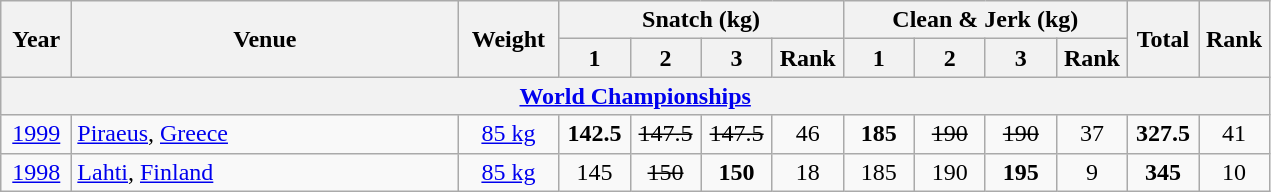<table class = "wikitable" style="text-align:center;">
<tr>
<th rowspan=2 width=40>Year</th>
<th rowspan=2 width=250>Venue</th>
<th rowspan=2 width=60>Weight</th>
<th colspan=4>Snatch (kg)</th>
<th colspan=4>Clean & Jerk (kg)</th>
<th rowspan=2 width=40>Total</th>
<th rowspan=2 width=40>Rank</th>
</tr>
<tr>
<th width=40>1</th>
<th width=40>2</th>
<th width=40>3</th>
<th width=40>Rank</th>
<th width=40>1</th>
<th width=40>2</th>
<th width=40>3</th>
<th width=40>Rank</th>
</tr>
<tr>
<th colspan=13><a href='#'>World Championships</a></th>
</tr>
<tr>
<td><a href='#'>1999</a></td>
<td align=left> <a href='#'>Piraeus</a>, <a href='#'>Greece</a></td>
<td><a href='#'>85 kg</a></td>
<td><strong>142.5</strong></td>
<td><s>147.5</s></td>
<td><s>147.5</s></td>
<td>46</td>
<td><strong>185</strong></td>
<td><s>190</s></td>
<td><s>190</s></td>
<td>37</td>
<td><strong>327.5</strong></td>
<td>41</td>
</tr>
<tr>
<td><a href='#'>1998</a></td>
<td align=left> <a href='#'>Lahti</a>, <a href='#'>Finland</a></td>
<td><a href='#'>85 kg</a></td>
<td>145</td>
<td><s>150</s></td>
<td><strong>150</strong></td>
<td>18</td>
<td>185</td>
<td>190</td>
<td><strong>195</strong></td>
<td>9</td>
<td><strong>345</strong></td>
<td>10</td>
</tr>
</table>
